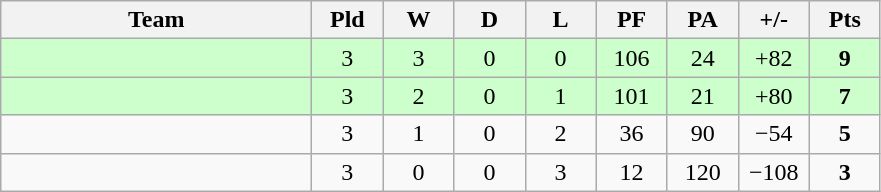<table class="wikitable" style="text-align: center;">
<tr>
<th width="200">Team</th>
<th width="40">Pld</th>
<th width="40">W</th>
<th width="40">D</th>
<th width="40">L</th>
<th width="40">PF</th>
<th width="40">PA</th>
<th width="40">+/-</th>
<th width="40">Pts</th>
</tr>
<tr bgcolor=ccffcc>
<td align=left></td>
<td>3</td>
<td>3</td>
<td>0</td>
<td>0</td>
<td>106</td>
<td>24</td>
<td>+82</td>
<td><strong>9</strong></td>
</tr>
<tr bgcolor=ccffcc>
<td align=left></td>
<td>3</td>
<td>2</td>
<td>0</td>
<td>1</td>
<td>101</td>
<td>21</td>
<td>+80</td>
<td><strong>7</strong></td>
</tr>
<tr>
<td align=left></td>
<td>3</td>
<td>1</td>
<td>0</td>
<td>2</td>
<td>36</td>
<td>90</td>
<td>−54</td>
<td><strong>5</strong></td>
</tr>
<tr>
<td align=left></td>
<td>3</td>
<td>0</td>
<td>0</td>
<td>3</td>
<td>12</td>
<td>120</td>
<td>−108</td>
<td><strong>3</strong></td>
</tr>
</table>
